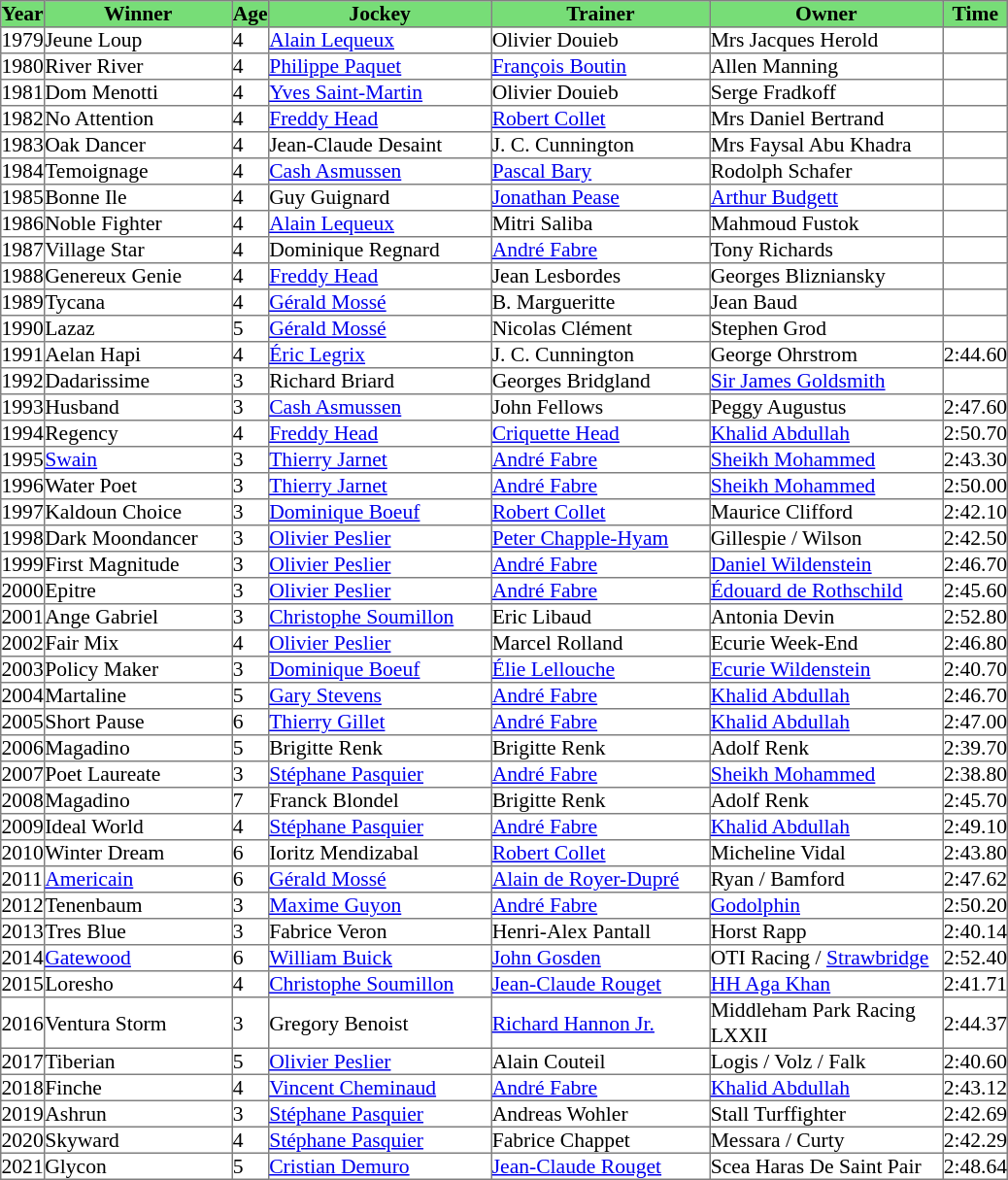<table class = "sortable" | border="1" cellpadding="0" style="border-collapse: collapse; font-size:90%">
<tr bgcolor="#77dd77" align="center">
<th>Year</th>
<th>Winner</th>
<th>Age</th>
<th>Jockey</th>
<th>Trainer</th>
<th>Owner</th>
<th>Time</th>
</tr>
<tr>
<td>1979</td>
<td width=128px>Jeune Loup</td>
<td>4</td>
<td width=152px><a href='#'>Alain Lequeux</a></td>
<td width=149px>Olivier Douieb</td>
<td width=159px>Mrs Jacques Herold</td>
<td></td>
</tr>
<tr>
<td>1980</td>
<td>River River</td>
<td>4</td>
<td><a href='#'>Philippe Paquet</a></td>
<td><a href='#'>François Boutin</a></td>
<td>Allen Manning</td>
<td></td>
</tr>
<tr>
<td>1981</td>
<td>Dom Menotti</td>
<td>4</td>
<td><a href='#'>Yves Saint-Martin</a></td>
<td>Olivier Douieb</td>
<td>Serge Fradkoff</td>
<td></td>
</tr>
<tr>
<td>1982</td>
<td>No Attention</td>
<td>4</td>
<td><a href='#'>Freddy Head</a></td>
<td><a href='#'>Robert Collet</a></td>
<td>Mrs Daniel Bertrand</td>
<td></td>
</tr>
<tr>
<td>1983</td>
<td>Oak Dancer</td>
<td>4</td>
<td>Jean-Claude Desaint</td>
<td>J. C. Cunnington </td>
<td>Mrs Faysal Abu Khadra</td>
<td></td>
</tr>
<tr>
<td>1984</td>
<td>Temoignage</td>
<td>4</td>
<td><a href='#'>Cash Asmussen</a></td>
<td><a href='#'>Pascal Bary</a></td>
<td>Rodolph Schafer</td>
<td></td>
</tr>
<tr>
<td>1985</td>
<td>Bonne Ile</td>
<td>4</td>
<td>Guy Guignard</td>
<td><a href='#'>Jonathan Pease</a></td>
<td><a href='#'>Arthur Budgett</a></td>
<td></td>
</tr>
<tr>
<td>1986</td>
<td>Noble Fighter</td>
<td>4</td>
<td><a href='#'>Alain Lequeux</a></td>
<td>Mitri Saliba</td>
<td>Mahmoud Fustok</td>
<td></td>
</tr>
<tr>
<td>1987</td>
<td>Village Star</td>
<td>4</td>
<td>Dominique Regnard</td>
<td><a href='#'>André Fabre</a></td>
<td>Tony Richards</td>
<td></td>
</tr>
<tr>
<td>1988</td>
<td>Genereux Genie</td>
<td>4</td>
<td><a href='#'>Freddy Head</a></td>
<td>Jean Lesbordes</td>
<td>Georges Blizniansky</td>
<td></td>
</tr>
<tr>
<td>1989</td>
<td>Tycana</td>
<td>4</td>
<td><a href='#'>Gérald Mossé</a></td>
<td>B. Margueritte</td>
<td>Jean Baud</td>
<td></td>
</tr>
<tr>
<td>1990</td>
<td>Lazaz</td>
<td>5</td>
<td><a href='#'>Gérald Mossé</a></td>
<td>Nicolas Clément</td>
<td>Stephen Grod</td>
<td></td>
</tr>
<tr>
<td>1991</td>
<td>Aelan Hapi</td>
<td>4</td>
<td><a href='#'>Éric Legrix</a></td>
<td>J. C. Cunnington </td>
<td>George Ohrstrom</td>
<td>2:44.60</td>
</tr>
<tr>
<td>1992</td>
<td>Dadarissime</td>
<td>3</td>
<td>Richard Briard</td>
<td>Georges Bridgland</td>
<td><a href='#'>Sir James Goldsmith</a></td>
<td></td>
</tr>
<tr>
<td>1993</td>
<td>Husband</td>
<td>3</td>
<td><a href='#'>Cash Asmussen</a></td>
<td>John Fellows</td>
<td>Peggy Augustus</td>
<td>2:47.60</td>
</tr>
<tr>
<td>1994</td>
<td>Regency</td>
<td>4</td>
<td><a href='#'>Freddy Head</a></td>
<td><a href='#'>Criquette Head</a></td>
<td><a href='#'>Khalid Abdullah</a></td>
<td>2:50.70</td>
</tr>
<tr>
<td>1995</td>
<td><a href='#'>Swain</a></td>
<td>3</td>
<td><a href='#'>Thierry Jarnet</a></td>
<td><a href='#'>André Fabre</a></td>
<td><a href='#'>Sheikh Mohammed</a></td>
<td>2:43.30</td>
</tr>
<tr>
<td>1996</td>
<td>Water Poet</td>
<td>3</td>
<td><a href='#'>Thierry Jarnet</a></td>
<td><a href='#'>André Fabre</a></td>
<td><a href='#'>Sheikh Mohammed</a></td>
<td>2:50.00</td>
</tr>
<tr>
<td>1997</td>
<td>Kaldoun Choice</td>
<td>3</td>
<td><a href='#'>Dominique Boeuf</a></td>
<td><a href='#'>Robert Collet</a></td>
<td>Maurice Clifford</td>
<td>2:42.10</td>
</tr>
<tr>
<td>1998</td>
<td>Dark Moondancer</td>
<td>3</td>
<td><a href='#'>Olivier Peslier</a></td>
<td><a href='#'>Peter Chapple-Hyam</a></td>
<td>Gillespie / Wilson </td>
<td>2:42.50</td>
</tr>
<tr>
<td>1999</td>
<td>First Magnitude</td>
<td>3</td>
<td><a href='#'>Olivier Peslier</a></td>
<td><a href='#'>André Fabre</a></td>
<td><a href='#'>Daniel Wildenstein</a></td>
<td>2:46.70</td>
</tr>
<tr>
<td>2000</td>
<td>Epitre</td>
<td>3</td>
<td><a href='#'>Olivier Peslier</a></td>
<td><a href='#'>André Fabre</a></td>
<td><a href='#'>Édouard de Rothschild</a></td>
<td>2:45.60</td>
</tr>
<tr>
<td>2001</td>
<td>Ange Gabriel</td>
<td>3</td>
<td><a href='#'>Christophe Soumillon</a></td>
<td>Eric Libaud</td>
<td>Antonia Devin</td>
<td>2:52.80</td>
</tr>
<tr>
<td>2002</td>
<td>Fair Mix</td>
<td>4</td>
<td><a href='#'>Olivier Peslier</a></td>
<td>Marcel Rolland</td>
<td>Ecurie Week-End</td>
<td>2:46.80</td>
</tr>
<tr>
<td>2003</td>
<td>Policy Maker</td>
<td>3</td>
<td><a href='#'>Dominique Boeuf</a></td>
<td><a href='#'>Élie Lellouche</a></td>
<td><a href='#'>Ecurie Wildenstein</a></td>
<td>2:40.70</td>
</tr>
<tr>
<td>2004</td>
<td>Martaline</td>
<td>5</td>
<td><a href='#'>Gary Stevens</a></td>
<td><a href='#'>André Fabre</a></td>
<td><a href='#'>Khalid Abdullah</a></td>
<td>2:46.70</td>
</tr>
<tr>
<td>2005</td>
<td>Short Pause</td>
<td>6</td>
<td><a href='#'>Thierry Gillet</a></td>
<td><a href='#'>André Fabre</a></td>
<td><a href='#'>Khalid Abdullah</a></td>
<td>2:47.00</td>
</tr>
<tr>
<td>2006</td>
<td>Magadino</td>
<td>5</td>
<td>Brigitte Renk</td>
<td>Brigitte Renk</td>
<td>Adolf Renk</td>
<td>2:39.70</td>
</tr>
<tr>
<td>2007</td>
<td>Poet Laureate</td>
<td>3</td>
<td><a href='#'>Stéphane Pasquier</a></td>
<td><a href='#'>André Fabre</a></td>
<td><a href='#'>Sheikh Mohammed</a></td>
<td>2:38.80</td>
</tr>
<tr>
<td>2008</td>
<td>Magadino</td>
<td>7</td>
<td>Franck Blondel</td>
<td>Brigitte Renk</td>
<td>Adolf Renk</td>
<td>2:45.70</td>
</tr>
<tr>
<td>2009</td>
<td>Ideal World</td>
<td>4</td>
<td><a href='#'>Stéphane Pasquier</a></td>
<td><a href='#'>André Fabre</a></td>
<td><a href='#'>Khalid Abdullah</a></td>
<td>2:49.10</td>
</tr>
<tr>
<td>2010</td>
<td>Winter Dream</td>
<td>6</td>
<td>Ioritz Mendizabal</td>
<td><a href='#'>Robert Collet</a></td>
<td>Micheline Vidal</td>
<td>2:43.80</td>
</tr>
<tr>
<td>2011</td>
<td><a href='#'>Americain</a></td>
<td>6</td>
<td><a href='#'>Gérald Mossé</a></td>
<td><a href='#'>Alain de Royer-Dupré</a></td>
<td>Ryan / Bamford </td>
<td>2:47.62</td>
</tr>
<tr>
<td>2012</td>
<td>Tenenbaum</td>
<td>3</td>
<td><a href='#'>Maxime Guyon</a></td>
<td><a href='#'>André Fabre</a></td>
<td><a href='#'>Godolphin</a></td>
<td>2:50.20</td>
</tr>
<tr>
<td>2013</td>
<td>Tres Blue</td>
<td>3</td>
<td>Fabrice Veron</td>
<td>Henri-Alex Pantall</td>
<td>Horst Rapp</td>
<td>2:40.14</td>
</tr>
<tr>
<td>2014</td>
<td><a href='#'>Gatewood</a></td>
<td>6</td>
<td><a href='#'>William Buick</a></td>
<td><a href='#'>John Gosden</a></td>
<td>OTI Racing / <a href='#'>Strawbridge</a></td>
<td>2:52.40</td>
</tr>
<tr>
<td>2015</td>
<td>Loresho</td>
<td>4</td>
<td><a href='#'>Christophe Soumillon</a></td>
<td><a href='#'>Jean-Claude Rouget</a></td>
<td><a href='#'>HH Aga Khan</a></td>
<td>2:41.71</td>
</tr>
<tr>
<td>2016</td>
<td>Ventura Storm</td>
<td>3</td>
<td>Gregory Benoist</td>
<td><a href='#'>Richard Hannon Jr.</a></td>
<td><span>Middleham Park Racing LXXII</span></td>
<td>2:44.37</td>
</tr>
<tr>
<td>2017</td>
<td>Tiberian</td>
<td>5</td>
<td><a href='#'>Olivier Peslier</a></td>
<td>Alain Couteil</td>
<td>Logis / Volz / Falk </td>
<td>2:40.60</td>
</tr>
<tr>
<td>2018</td>
<td>Finche</td>
<td>4</td>
<td><a href='#'>Vincent Cheminaud</a></td>
<td><a href='#'>André Fabre</a></td>
<td><a href='#'>Khalid Abdullah</a></td>
<td>2:43.12</td>
</tr>
<tr>
<td>2019</td>
<td>Ashrun</td>
<td>3</td>
<td><a href='#'>Stéphane Pasquier</a></td>
<td>Andreas Wohler</td>
<td>Stall Turffighter</td>
<td>2:42.69</td>
</tr>
<tr>
<td>2020</td>
<td>Skyward</td>
<td>4</td>
<td><a href='#'>Stéphane Pasquier</a></td>
<td>Fabrice Chappet</td>
<td>Messara / Curty </td>
<td>2:42.29</td>
</tr>
<tr>
<td>2021</td>
<td>Glycon</td>
<td>5</td>
<td><a href='#'>Cristian Demuro</a></td>
<td><a href='#'>Jean-Claude Rouget</a></td>
<td>Scea Haras De Saint Pair</td>
<td>2:48.64</td>
</tr>
</table>
